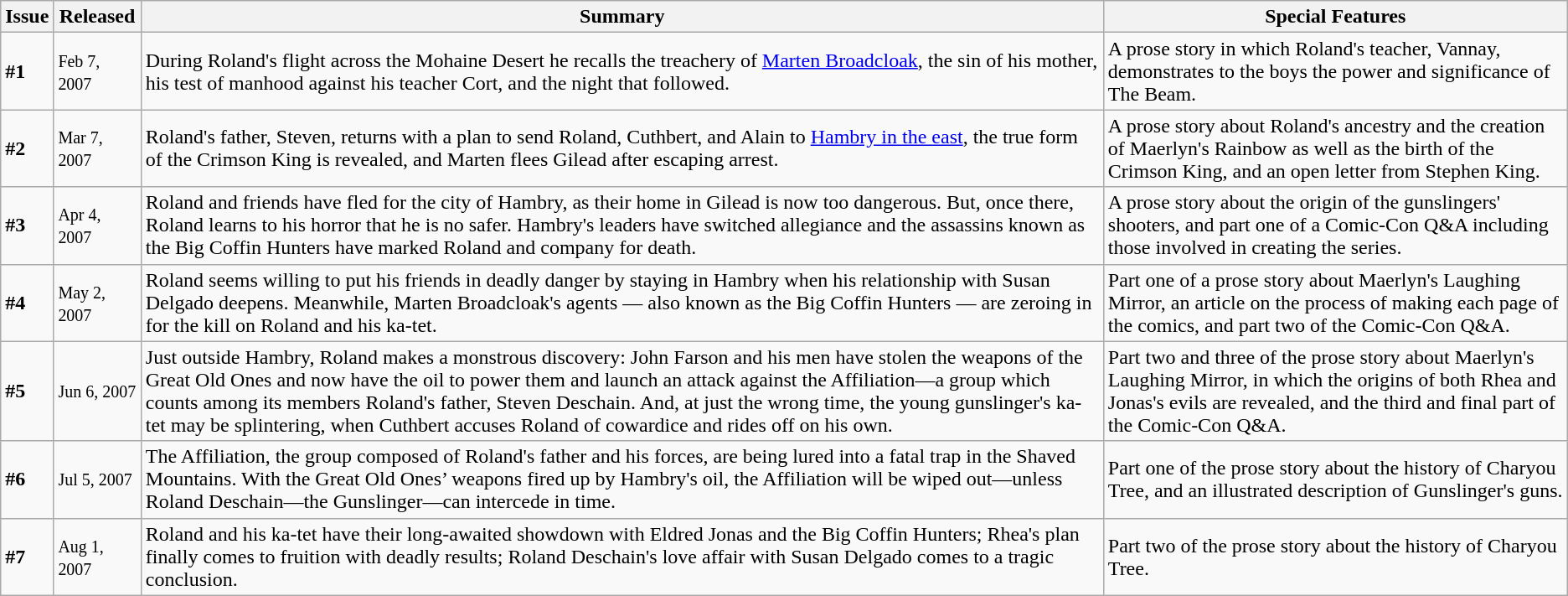<table class="wikitable">
<tr>
<th><strong>Issue</strong></th>
<th><strong>Released</strong></th>
<th><strong>Summary</strong></th>
<th><strong>Special Features</strong></th>
</tr>
<tr>
<td><strong>#1</strong></td>
<td><small>Feb 7, 2007</small></td>
<td>During Roland's flight across the Mohaine Desert he recalls the treachery of <a href='#'>Marten Broadcloak</a>, the sin of his mother, his test of manhood against his teacher Cort, and the night that followed.</td>
<td>A prose story in which Roland's teacher, Vannay, demonstrates to the boys the power and significance of The Beam.</td>
</tr>
<tr>
<td><strong>#2</strong></td>
<td><small>Mar 7, 2007</small></td>
<td>Roland's father, Steven, returns with a plan to send Roland, Cuthbert, and Alain to <a href='#'>Hambry in the east</a>, the true form of the Crimson King is revealed, and Marten flees Gilead after escaping arrest.</td>
<td>A prose story about Roland's ancestry and the creation of Maerlyn's Rainbow as well as the birth of the Crimson King, and an open letter from Stephen King.</td>
</tr>
<tr>
<td><strong>#3</strong></td>
<td><small>Apr 4, 2007</small></td>
<td>Roland and friends have fled for the city of Hambry, as their home in Gilead is now too dangerous. But, once there, Roland learns to his horror that he is no safer. Hambry's leaders have switched allegiance and the assassins known as the Big Coffin Hunters have marked Roland and company for death.</td>
<td>A prose story about the origin of the gunslingers' shooters, and part one of a Comic-Con Q&A including those involved in creating the series.</td>
</tr>
<tr>
<td><strong>#4</strong></td>
<td><small>May 2, 2007</small></td>
<td>Roland seems willing to put his friends in deadly danger by staying in Hambry when his relationship with Susan Delgado deepens. Meanwhile, Marten Broadcloak's agents — also known as the Big Coffin Hunters — are zeroing in for the kill on Roland and his ka-tet.</td>
<td>Part one of a prose story about Maerlyn's Laughing Mirror, an article on the process of making each page of the comics, and part two of the Comic-Con Q&A.</td>
</tr>
<tr>
<td><strong>#5</strong></td>
<td><small>Jun 6, 2007</small></td>
<td>Just outside Hambry, Roland makes a monstrous discovery: John Farson and his men have stolen the weapons of the Great Old Ones and now have the oil to power them and launch an attack against the Affiliation—a group which counts among its members Roland's father, Steven Deschain. And, at just the wrong time, the young gunslinger's ka-tet may be splintering, when Cuthbert accuses Roland of cowardice and rides off on his own.</td>
<td>Part two and three of the prose story about Maerlyn's Laughing Mirror, in which the origins of both Rhea and Jonas's evils are revealed, and the third and final part of the Comic-Con Q&A.</td>
</tr>
<tr>
<td><strong>#6</strong></td>
<td><small>Jul 5, 2007</small></td>
<td>The Affiliation, the group composed of Roland's father and his forces, are being lured into a fatal trap in the Shaved Mountains. With the Great Old Ones’ weapons fired up by Hambry's oil, the Affiliation will be wiped out—unless Roland Deschain—the Gunslinger—can intercede in time.</td>
<td>Part one of the prose story about the history of Charyou Tree, and an illustrated description of Gunslinger's guns.</td>
</tr>
<tr>
<td><strong>#7</strong></td>
<td><small>Aug 1, 2007</small></td>
<td>Roland and his ka-tet have their long-awaited showdown with Eldred Jonas and the Big Coffin Hunters; Rhea's plan finally comes to fruition with deadly results; Roland Deschain's love affair with Susan Delgado comes to a tragic conclusion.</td>
<td>Part two of the prose story about the history of Charyou Tree.</td>
</tr>
</table>
